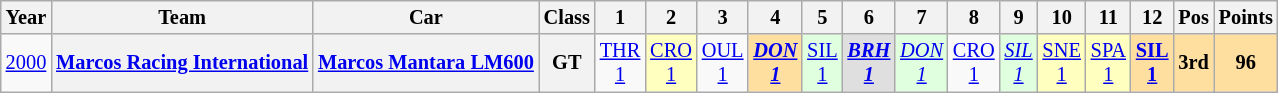<table class="wikitable" style="text-align:center; font-size:85%">
<tr>
<th>Year</th>
<th>Team</th>
<th>Car</th>
<th>Class</th>
<th>1</th>
<th>2</th>
<th>3</th>
<th>4</th>
<th>5</th>
<th>6</th>
<th>7</th>
<th>8</th>
<th>9</th>
<th>10</th>
<th>11</th>
<th>12</th>
<th>Pos</th>
<th>Points</th>
</tr>
<tr>
<td><a href='#'>2000</a></td>
<th><a href='#'>Marcos Racing International</a></th>
<th><a href='#'>Marcos Mantara LM600</a></th>
<th>GT</th>
<td style="background:#;"><a href='#'>THR<br>1</a></td>
<td style="background:#FFFFBF;"><a href='#'>CRO<br>1</a><br></td>
<td style="background:#;"><a href='#'>OUL<br>1</a><br></td>
<td style="background:#FFDF9F;"><strong><em><a href='#'>DON<br>1</a></em></strong><br></td>
<td style="background:#DFFFDF;"><a href='#'>SIL<br>1</a><br></td>
<td style="background:#DFDFDF;"><strong><em><a href='#'>BRH<br>1</a></em></strong><br></td>
<td style="background:#DFFFDF;"><em><a href='#'>DON<br>1</a></em><br></td>
<td style="background:#;"><a href='#'>CRO<br>1</a></td>
<td style="background:#DFFFDF;"><em><a href='#'>SIL<br>1</a></em><br></td>
<td style="background:#FFFFBF;"><a href='#'>SNE<br>1</a><br></td>
<td style="background:#FFFFBF;"><a href='#'>SPA<br>1</a><br></td>
<td style="background:#FFDF9F;"><strong><a href='#'>SIL<br>1</a></strong><br></td>
<th style="background:#FFDF9F;">3rd</th>
<th style="background:#FFDF9F;">96</th>
</tr>
</table>
